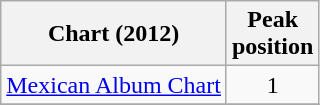<table class="wikitable sortable">
<tr>
<th>Chart (2012)</th>
<th>Peak<br>position</th>
</tr>
<tr>
<td><a href='#'>Mexican Album Chart</a></td>
<td style="text-align:center;">1</td>
</tr>
<tr>
</tr>
</table>
